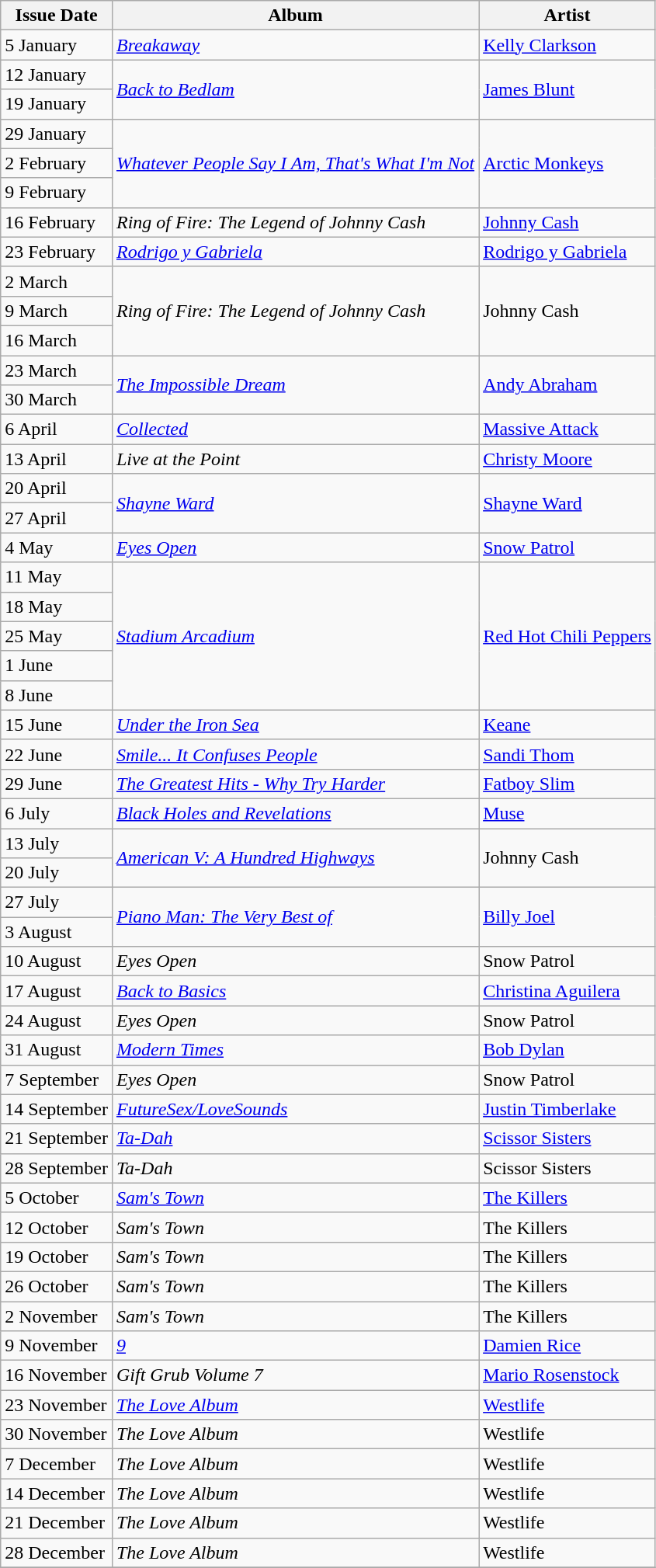<table class="wikitable">
<tr>
<th>Issue Date</th>
<th>Album</th>
<th>Artist</th>
</tr>
<tr>
<td>5 January</td>
<td><em><a href='#'>Breakaway</a></em></td>
<td><a href='#'>Kelly Clarkson</a></td>
</tr>
<tr>
<td>12 January</td>
<td rowspan="2"><em><a href='#'>Back to Bedlam</a></em></td>
<td rowspan="2"><a href='#'>James Blunt</a></td>
</tr>
<tr>
<td>19 January</td>
</tr>
<tr>
<td>29 January</td>
<td rowspan="3"><em><a href='#'>Whatever People Say I Am, That's What I'm Not</a></em></td>
<td rowspan="3"><a href='#'>Arctic Monkeys</a></td>
</tr>
<tr>
<td>2 February</td>
</tr>
<tr>
<td>9 February</td>
</tr>
<tr>
<td>16 February</td>
<td><em>Ring of Fire: The Legend of Johnny Cash</em></td>
<td><a href='#'>Johnny Cash</a></td>
</tr>
<tr>
<td>23 February</td>
<td><em><a href='#'>Rodrigo y Gabriela</a></em></td>
<td><a href='#'>Rodrigo y Gabriela</a></td>
</tr>
<tr>
<td>2 March</td>
<td rowspan="3"><em>Ring of Fire: The Legend of Johnny Cash</em></td>
<td rowspan="3">Johnny Cash</td>
</tr>
<tr>
<td>9 March</td>
</tr>
<tr>
<td>16 March</td>
</tr>
<tr>
<td>23 March</td>
<td rowspan="2"><em><a href='#'>The Impossible Dream</a></em></td>
<td rowspan="2"><a href='#'>Andy Abraham</a></td>
</tr>
<tr>
<td>30 March</td>
</tr>
<tr>
<td>6 April</td>
<td><em><a href='#'>Collected</a></em></td>
<td><a href='#'>Massive Attack</a></td>
</tr>
<tr>
<td>13 April</td>
<td><em>Live at the Point</em></td>
<td><a href='#'>Christy Moore</a></td>
</tr>
<tr>
<td>20 April</td>
<td rowspan="2"><em><a href='#'>Shayne Ward</a></em></td>
<td rowspan="2"><a href='#'>Shayne Ward</a></td>
</tr>
<tr>
<td>27 April</td>
</tr>
<tr>
<td>4 May</td>
<td><em><a href='#'>Eyes Open</a></em></td>
<td><a href='#'>Snow Patrol</a></td>
</tr>
<tr>
<td>11 May</td>
<td rowspan="5"><em><a href='#'>Stadium Arcadium</a></em></td>
<td rowspan="5"><a href='#'>Red Hot Chili Peppers</a></td>
</tr>
<tr>
<td>18 May</td>
</tr>
<tr>
<td>25 May</td>
</tr>
<tr>
<td>1 June</td>
</tr>
<tr>
<td>8 June</td>
</tr>
<tr>
<td>15 June</td>
<td><em><a href='#'>Under the Iron Sea</a></em></td>
<td><a href='#'>Keane</a></td>
</tr>
<tr>
<td>22 June</td>
<td><em><a href='#'>Smile... It Confuses People</a></em></td>
<td><a href='#'>Sandi Thom</a></td>
</tr>
<tr>
<td>29 June</td>
<td><em><a href='#'>The Greatest Hits - Why Try Harder</a></em></td>
<td><a href='#'>Fatboy Slim</a></td>
</tr>
<tr>
<td>6 July</td>
<td><em><a href='#'>Black Holes and Revelations</a></em></td>
<td><a href='#'>Muse</a></td>
</tr>
<tr>
<td>13 July</td>
<td rowspan="2"><em><a href='#'>American V: A Hundred Highways</a></em></td>
<td rowspan="2">Johnny Cash</td>
</tr>
<tr>
<td>20 July</td>
</tr>
<tr>
<td>27 July</td>
<td rowspan="2"><em><a href='#'>Piano Man: The Very Best of</a></em></td>
<td rowspan="2"><a href='#'>Billy Joel</a></td>
</tr>
<tr>
<td>3 August</td>
</tr>
<tr>
<td>10 August</td>
<td><em>Eyes Open</em></td>
<td>Snow Patrol</td>
</tr>
<tr>
<td>17 August</td>
<td><em><a href='#'>Back to Basics</a></em></td>
<td><a href='#'>Christina Aguilera</a></td>
</tr>
<tr>
<td>24 August</td>
<td><em>Eyes Open</em></td>
<td>Snow Patrol</td>
</tr>
<tr>
<td>31 August</td>
<td><em><a href='#'>Modern Times</a></em></td>
<td><a href='#'>Bob Dylan</a></td>
</tr>
<tr>
<td>7 September</td>
<td><em>Eyes Open</em></td>
<td>Snow Patrol</td>
</tr>
<tr>
<td>14 September</td>
<td><em><a href='#'>FutureSex/LoveSounds</a></em></td>
<td><a href='#'>Justin Timberlake</a></td>
</tr>
<tr>
<td>21 September</td>
<td><em><a href='#'>Ta-Dah</a></em></td>
<td><a href='#'>Scissor Sisters</a></td>
</tr>
<tr>
<td>28 September</td>
<td><em>Ta-Dah</em></td>
<td>Scissor Sisters</td>
</tr>
<tr>
<td>5 October</td>
<td><em><a href='#'>Sam's Town</a></em></td>
<td><a href='#'>The Killers</a></td>
</tr>
<tr>
<td>12 October</td>
<td><em>Sam's Town</em></td>
<td>The Killers</td>
</tr>
<tr>
<td>19 October</td>
<td><em>Sam's Town</em></td>
<td>The Killers</td>
</tr>
<tr>
<td>26 October</td>
<td><em>Sam's Town</em></td>
<td>The Killers</td>
</tr>
<tr>
<td>2 November</td>
<td><em>Sam's Town</em></td>
<td>The Killers</td>
</tr>
<tr>
<td>9 November</td>
<td><em><a href='#'>9</a></em></td>
<td><a href='#'>Damien Rice</a></td>
</tr>
<tr>
<td>16 November</td>
<td><em>Gift Grub Volume 7</em></td>
<td><a href='#'>Mario Rosenstock</a></td>
</tr>
<tr>
<td>23 November</td>
<td><em><a href='#'>The Love Album</a></em></td>
<td><a href='#'>Westlife</a></td>
</tr>
<tr>
<td>30 November</td>
<td><em>The Love Album</em></td>
<td>Westlife</td>
</tr>
<tr>
<td>7 December</td>
<td><em>The Love Album</em></td>
<td>Westlife</td>
</tr>
<tr>
<td>14 December</td>
<td><em>The Love Album</em></td>
<td>Westlife</td>
</tr>
<tr>
<td>21 December</td>
<td><em>The Love Album</em></td>
<td>Westlife</td>
</tr>
<tr>
<td>28 December</td>
<td><em>The Love Album</em></td>
<td>Westlife</td>
</tr>
<tr>
</tr>
</table>
